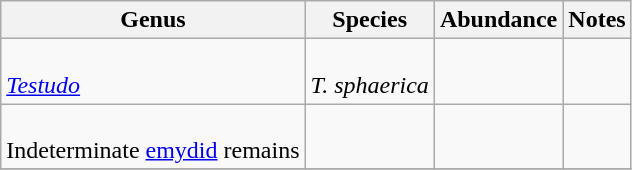<table class="wikitable" align="center">
<tr>
<th>Genus</th>
<th>Species</th>
<th>Abundance</th>
<th>Notes</th>
</tr>
<tr>
<td><br><em><a href='#'>Testudo</a></em></td>
<td><br><em>T. sphaerica</em></td>
<td></td>
<td></td>
</tr>
<tr>
<td><br>Indeterminate <a href='#'>emydid</a> remains</td>
<td></td>
<td></td>
<td></td>
</tr>
<tr>
</tr>
</table>
